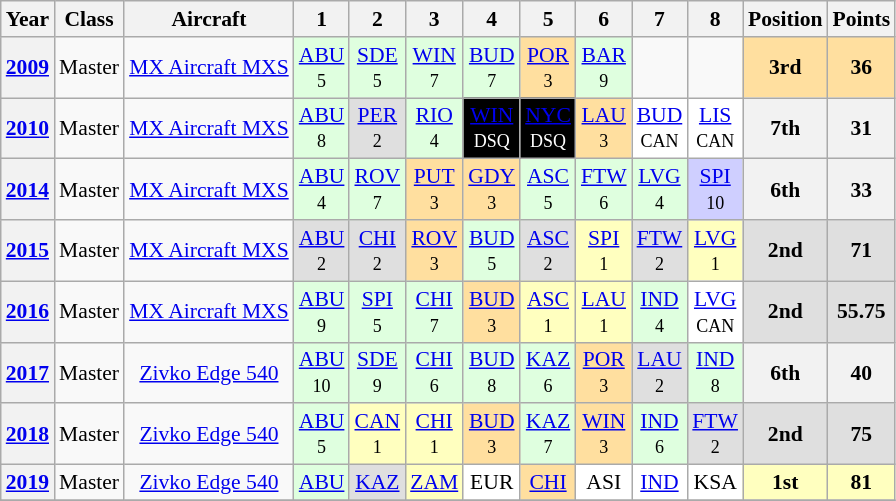<table class="wikitable" border="1" style="text-align:center; font-size:90%;">
<tr valign="top">
<th>Year</th>
<th>Class</th>
<th>Aircraft</th>
<th>1</th>
<th>2</th>
<th>3</th>
<th>4</th>
<th>5</th>
<th>6</th>
<th>7</th>
<th>8</th>
<th>Position</th>
<th>Points</th>
</tr>
<tr>
<th><a href='#'>2009</a></th>
<td>Master</td>
<td><a href='#'>MX Aircraft MXS</a></td>
<td style="background:#dfffdf;"><a href='#'>ABU</a><br><small>5</small></td>
<td style="background:#dfffdf;"><a href='#'>SDE</a><br><small>5</small></td>
<td style="background:#dfffdf;"><a href='#'>WIN</a><br><small>7</small></td>
<td style="background:#dfffdf;"><a href='#'>BUD</a><br><small>7</small></td>
<td style="background:#ffdf9f;"><a href='#'>POR</a><br><small>3</small></td>
<td style="background:#dfffdf;"><a href='#'>BAR</a><br><small>9</small></td>
<td></td>
<td></td>
<th style="background:#ffdf9f;">3rd</th>
<th style="background:#ffdf9f;">36</th>
</tr>
<tr>
<th><a href='#'>2010</a></th>
<td>Master</td>
<td><a href='#'>MX Aircraft MXS</a></td>
<td style="background:#dfffdf;"><a href='#'>ABU</a><br><small>8</small></td>
<td style="background:#dfdfdf;"><a href='#'>PER</a><br><small>2</small></td>
<td style="background:#dfffdf;"><a href='#'>RIO</a><br><small>4</small></td>
<td style="background:black; color:white;"><a href='#'><span>WIN</span></a><br><small>DSQ</small></td>
<td style="background:black; color:white;"><a href='#'><span>NYC</span></a><br><small>DSQ</small></td>
<td style="background:#ffdf9f;"><a href='#'>LAU</a><br><small>3</small></td>
<td style="background:#FFFFFF;"><a href='#'>BUD</a><br><small>CAN</small></td>
<td style="background:#FFFFFF;"><a href='#'>LIS</a><br><small>CAN</small></td>
<th>7th</th>
<th>31</th>
</tr>
<tr>
<th><a href='#'>2014</a></th>
<td>Master</td>
<td><a href='#'>MX Aircraft MXS</a></td>
<td style="background:#dfffdf;"><a href='#'>ABU</a><br><small>4</small></td>
<td style="background:#dfffdf;"><a href='#'>ROV</a><br><small>7</small></td>
<td style="background:#ffdf9f;"><a href='#'>PUT</a><br><small>3</small></td>
<td style="background:#ffdf9f;"><a href='#'>GDY</a><br><small>3</small></td>
<td style="background:#dfffdf;"><a href='#'>ASC</a><br><small>5</small></td>
<td style="background:#dfffdf;"><a href='#'>FTW</a><br><small>6</small></td>
<td style="background:#dfffdf;"><a href='#'>LVG</a><br><small>4</small></td>
<td style="background:#cfcfff;"><a href='#'>SPI</a><br><small>10</small></td>
<th>6th</th>
<th>33</th>
</tr>
<tr>
<th><a href='#'>2015</a></th>
<td>Master</td>
<td><a href='#'>MX Aircraft MXS</a></td>
<td style="background:#dfdfdf;"><a href='#'>ABU</a><br><small>2</small></td>
<td style="background:#dfdfdf;"><a href='#'>CHI</a><br><small>2</small></td>
<td style="background:#ffdf9f;"><a href='#'>ROV</a><br><small>3</small></td>
<td style="background:#dfffdf;"><a href='#'>BUD</a><br><small>5</small></td>
<td style="background:#dfdfdf;"><a href='#'>ASC</a><br><small>2</small></td>
<td style="background:#ffffbf;"><a href='#'>SPI</a><br><small>1</small></td>
<td style="background:#dfdfdf;"><a href='#'>FTW</a><br><small>2</small></td>
<td style="background:#ffffbf;"><a href='#'>LVG</a><br><small>1</small></td>
<th style="background:#dfdfdf;">2nd</th>
<th style="background:#dfdfdf;">71</th>
</tr>
<tr>
<th><a href='#'>2016</a></th>
<td>Master</td>
<td><a href='#'>MX Aircraft MXS</a></td>
<td style="background:#dfffdf;"><a href='#'>ABU</a><br><small>9</small></td>
<td style="background:#dfffdf;"><a href='#'>SPI</a><br><small>5</small></td>
<td style="background:#dfffdf;"><a href='#'>CHI</a><br><small>7</small></td>
<td style="background:#ffdf9f;"><a href='#'>BUD</a><br><small>3</small></td>
<td style="background:#ffffbf;"><a href='#'>ASC</a><br><small>1</small></td>
<td style="background:#ffffbf;"><a href='#'>LAU</a><br><small>1</small></td>
<td style="background:#dfffdf;"><a href='#'>IND</a><br><small>4</small></td>
<td style="background:#FFFFFF;"><a href='#'>LVG</a><br><small>CAN</small></td>
<th style="background:#dfdfdf;">2nd</th>
<th style="background:#dfdfdf;">55.75</th>
</tr>
<tr>
<th><a href='#'>2017</a></th>
<td>Master</td>
<td><a href='#'>Zivko Edge 540</a></td>
<td style="background:#dfffdf;"><a href='#'>ABU</a><br><small>10</small></td>
<td style="background:#dfffdf;"><a href='#'>SDE</a><br><small>9</small></td>
<td style="background:#dfffdf;"><a href='#'>CHI</a><br><small>6</small></td>
<td style="background:#dfffdf;"><a href='#'>BUD</a><br><small>8</small></td>
<td style="background:#dfffdf;"><a href='#'>KAZ</a><br><small>6</small></td>
<td style="background:#ffdf9f;"><a href='#'>POR</a><br><small>3</small></td>
<td style="background:#dfdfdf;"><a href='#'>LAU</a><br><small>2</small></td>
<td style="background:#dfffdf;"><a href='#'>IND</a><br><small>8</small></td>
<th style="background:#;">6th</th>
<th>40</th>
</tr>
<tr>
<th><a href='#'>2018</a></th>
<td>Master</td>
<td><a href='#'>Zivko Edge 540</a></td>
<td style="background:#dfffdf;"><a href='#'>ABU</a><br><small>5</small></td>
<td style="background:#ffffbf;"><a href='#'>CAN</a><br><small>1</small></td>
<td style="background:#ffffbf;"><a href='#'>CHI</a><br><small>1</small></td>
<td style="background:#ffdf9f;"><a href='#'>BUD</a><br><small>3</small></td>
<td style="background:#dfffdf;"><a href='#'>KAZ</a><br><small>7</small></td>
<td style="background:#ffdf9f;"><a href='#'>WIN</a><br><small>3</small></td>
<td style="background:#dfffdf;"><a href='#'>IND</a><br><small>6</small></td>
<td style="background:#dfdfdf;"><a href='#'>FTW</a><br><small>2</small></td>
<th style="background:#dfdfdf;">2nd</th>
<th style="background:#dfdfdf;">75</th>
</tr>
<tr>
<th><a href='#'>2019</a></th>
<td>Master</td>
<td><a href='#'>Zivko Edge 540</a></td>
<td style="background:#dfffdf;"><a href='#'>ABU</a><br></td>
<td style="background:#dfdfdf;"><a href='#'>KAZ</a><br></td>
<td style="background:#ffffbf;"><a href='#'>ZAM</a><br></td>
<td style="background:#ffffff;">EUR<br></td>
<td style="background:#ffdf9f;"><a href='#'>CHI</a><br></td>
<td style="background:#ffffff;">ASI<br></td>
<td style="background:#ffffff;"><a href='#'>IND</a><br></td>
<td style="background:#ffffff;">KSA<br></td>
<th style="background:#ffffbf;">1st</th>
<th style="background:#ffffbf;">81</th>
</tr>
<tr>
</tr>
</table>
